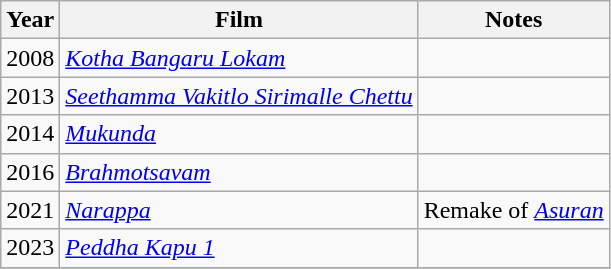<table class="wikitable sortable">
<tr>
<th>Year</th>
<th>Film</th>
<th>Notes</th>
</tr>
<tr>
<td>2008</td>
<td><em><a href='#'>Kotha Bangaru Lokam</a></em></td>
<td></td>
</tr>
<tr>
<td>2013</td>
<td><em><a href='#'>Seethamma Vakitlo Sirimalle Chettu</a></em></td>
<td></td>
</tr>
<tr>
<td>2014</td>
<td><em><a href='#'>Mukunda</a></em></td>
<td></td>
</tr>
<tr>
<td>2016</td>
<td><em><a href='#'>Brahmotsavam</a></em></td>
<td></td>
</tr>
<tr>
<td>2021</td>
<td><em><a href='#'>Narappa</a></em></td>
<td>Remake of <em><a href='#'>Asuran</a></em></td>
</tr>
<tr>
<td>2023</td>
<td><em><a href='#'>Peddha Kapu 1</a></em></td>
<td></td>
</tr>
<tr>
</tr>
</table>
